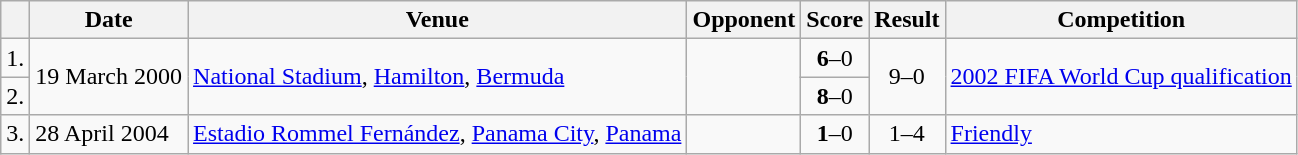<table class="wikitable">
<tr>
<th></th>
<th>Date</th>
<th>Venue</th>
<th>Opponent</th>
<th>Score</th>
<th>Result</th>
<th>Competition</th>
</tr>
<tr>
<td align="center">1.</td>
<td rowspan=2>19 March 2000</td>
<td rowspan=2><a href='#'>National Stadium</a>, <a href='#'>Hamilton</a>, <a href='#'>Bermuda</a></td>
<td rowspan=2></td>
<td align="center"><strong>6</strong>–0</td>
<td rowspan=2 align="center">9–0</td>
<td rowspan=2><a href='#'>2002 FIFA World Cup qualification</a></td>
</tr>
<tr>
<td align="center">2.</td>
<td align="center"><strong>8</strong>–0</td>
</tr>
<tr>
<td align="center">3.</td>
<td>28 April 2004</td>
<td><a href='#'>Estadio Rommel Fernández</a>, <a href='#'>Panama City</a>, <a href='#'>Panama</a></td>
<td></td>
<td align="center"><strong>1</strong>–0</td>
<td align="center">1–4</td>
<td><a href='#'>Friendly</a></td>
</tr>
</table>
